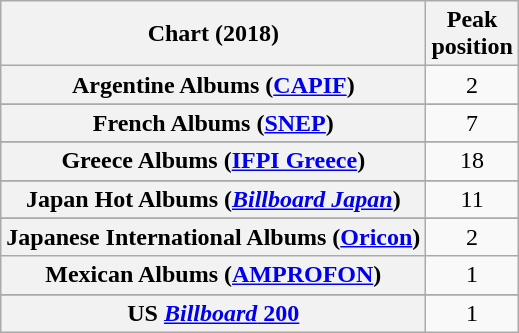<table class="wikitable sortable plainrowheaders" style="text-align:center">
<tr>
<th scope="col">Chart (2018)</th>
<th scope="col">Peak<br> position</th>
</tr>
<tr>
<th scope="row">Argentine Albums (<a href='#'>CAPIF</a>)</th>
<td>2</td>
</tr>
<tr>
</tr>
<tr>
</tr>
<tr>
</tr>
<tr>
</tr>
<tr>
</tr>
<tr>
</tr>
<tr>
</tr>
<tr>
</tr>
<tr>
</tr>
<tr>
<th scope="row">French Albums (<a href='#'>SNEP</a>)</th>
<td>7</td>
</tr>
<tr>
</tr>
<tr>
</tr>
<tr>
<th scope="row">Greece Albums (<a href='#'>IFPI Greece</a>)</th>
<td>18</td>
</tr>
<tr>
</tr>
<tr>
</tr>
<tr>
<th scope="row">Japan Hot Albums (<em><a href='#'>Billboard Japan</a></em>)</th>
<td>11</td>
</tr>
<tr>
</tr>
<tr>
<th scope="row">Japanese International Albums (<a href='#'>Oricon</a>)</th>
<td>2</td>
</tr>
<tr>
<th scope="row">Mexican Albums (<a href='#'>AMPROFON</a>)</th>
<td>1</td>
</tr>
<tr>
</tr>
<tr>
</tr>
<tr>
</tr>
<tr>
</tr>
<tr>
</tr>
<tr>
</tr>
<tr>
</tr>
<tr>
</tr>
<tr>
</tr>
<tr>
</tr>
<tr>
<th scope="row">US <a href='#'><em>Billboard</em> 200</a></th>
<td>1</td>
</tr>
</table>
